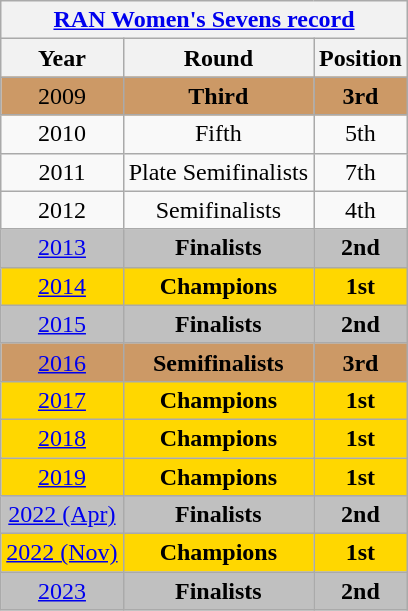<table class="wikitable" style="text-align: center;">
<tr>
<th colspan=3><a href='#'>RAN Women's Sevens record</a></th>
</tr>
<tr>
<th>Year</th>
<th>Round</th>
<th>Position</th>
</tr>
<tr bgcolor=cc9966>
<td> 2009</td>
<td><strong>Third</strong></td>
<td><strong>3rd</strong></td>
</tr>
<tr>
<td> 2010</td>
<td>Fifth</td>
<td>5th</td>
</tr>
<tr>
<td> 2011</td>
<td>Plate Semifinalists</td>
<td>7th</td>
</tr>
<tr>
<td> 2012</td>
<td>Semifinalists</td>
<td>4th</td>
</tr>
<tr bgcolor=silver>
<td> <a href='#'>2013</a></td>
<td><strong>Finalists</strong></td>
<td><strong>2nd</strong></td>
</tr>
<tr bgcolor=gold>
<td> <a href='#'>2014</a></td>
<td><strong>Champions</strong></td>
<td><strong>1st</strong></td>
</tr>
<tr bgcolor=silver>
<td> <a href='#'>2015</a></td>
<td><strong>Finalists</strong></td>
<td><strong>2nd</strong></td>
</tr>
<tr bgcolor=cc9966>
<td> <a href='#'>2016</a></td>
<td><strong>Semifinalists</strong></td>
<td><strong>3rd</strong></td>
</tr>
<tr bgcolor=gold>
<td> <a href='#'>2017</a></td>
<td><strong>Champions</strong></td>
<td><strong>1st</strong></td>
</tr>
<tr bgcolor=gold>
<td> <a href='#'>2018</a></td>
<td><strong>Champions</strong></td>
<td><strong>1st</strong></td>
</tr>
<tr bgcolor=gold>
<td> <a href='#'>2019</a></td>
<td><strong>Champions</strong></td>
<td><strong>1st</strong></td>
</tr>
<tr bgcolor=silver>
<td> <a href='#'>2022 (Apr)</a></td>
<td><strong>Finalists</strong></td>
<td><strong>2nd</strong></td>
</tr>
<tr bgcolor=gold>
<td> <a href='#'>2022 (Nov)</a></td>
<td><strong>Champions</strong></td>
<td><strong>1st</strong></td>
</tr>
<tr bgcolor=silver>
<td> <a href='#'>2023</a></td>
<td><strong>Finalists</strong></td>
<td><strong>2nd</strong></td>
</tr>
</table>
